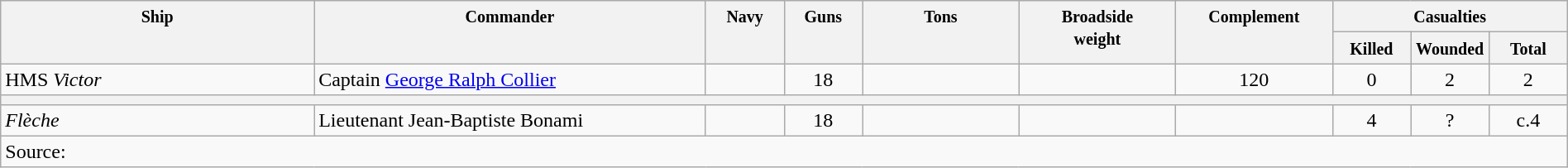<table class="wikitable" width=100%>
<tr valign="top">
<th width=20%; align= center rowspan=2><small> Ship </small></th>
<th width=25%; align= center rowspan=2><small> Commander </small></th>
<th width=5%; align= center rowspan=2><small> Navy </small></th>
<th width=5%; align= center rowspan=2><small> Guns </small></th>
<th width=10%; align= center rowspan=2><small> Tons </small></th>
<th width=10%; align= center rowspan=2><small> Broadside<br>weight</small></th>
<th width=10%; align= center rowspan=2><small> Complement</small></th>
<th width=15%; align= center colspan=3><small> Casualties</small></th>
</tr>
<tr valign="top">
<th width=5%; align= center><small> Killed </small></th>
<th width=5%; align= center><small> Wounded </small></th>
<th width=5%; align= center><small> Total</small></th>
</tr>
<tr valign="top">
<td align= left>HMS <em>Victor</em></td>
<td align= left>Captain <a href='#'>George Ralph Collier</a></td>
<td align= center></td>
<td align= center>18</td>
<td align= center></td>
<td align= center><small></small></td>
<td align= center>120</td>
<td align= center>0</td>
<td align= center>2</td>
<td align= center>2</td>
</tr>
<tr valign="top">
<th colspan="10" bgcolor="white"></th>
</tr>
<tr valign="top">
<td align= left><em>Flèche</em></td>
<td align= left>Lieutenant Jean-Baptiste Bonami</td>
<td align= center></td>
<td align= center>18</td>
<td align= center></td>
<td align= center><small></small></td>
<td align= center></td>
<td align= center>4</td>
<td align= center>?</td>
<td align= center>c.4</td>
</tr>
<tr valign="top">
<td colspan="10" align="left">Source: </td>
</tr>
</table>
